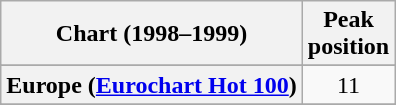<table class="wikitable sortable plainrowheaders" style="text-align:center">
<tr>
<th>Chart (1998–1999)</th>
<th>Peak<br>position</th>
</tr>
<tr>
</tr>
<tr>
<th scope="row">Europe (<a href='#'>Eurochart Hot 100</a>)</th>
<td>11</td>
</tr>
<tr>
</tr>
<tr>
</tr>
<tr>
</tr>
<tr>
</tr>
<tr>
</tr>
<tr>
</tr>
<tr>
</tr>
<tr>
</tr>
</table>
